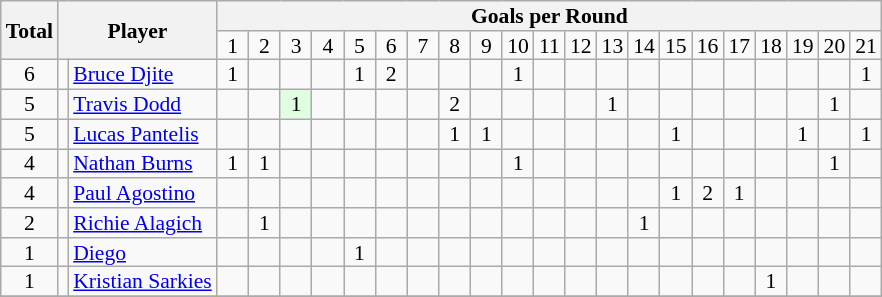<table class="wikitable" style="text-align:center; line-height: 90%; font-size:90%;">
<tr>
<th rowspan="2">Total</th>
<th rowspan="2" colspan="2">Player</th>
<th colspan="21">Goals per Round</th>
</tr>
<tr>
<td> 1 </td>
<td> 2 </td>
<td> 3 </td>
<td> 4 </td>
<td> 5 </td>
<td> 6 </td>
<td> 7 </td>
<td> 8 </td>
<td> 9 </td>
<td>10</td>
<td>11</td>
<td>12</td>
<td>13</td>
<td>14</td>
<td>15</td>
<td>16</td>
<td>17</td>
<td>18</td>
<td>19</td>
<td>20</td>
<td>21</td>
</tr>
<tr>
<td>6</td>
<td></td>
<td style="text-align:left;"><a href='#'>Bruce Djite</a></td>
<td>1</td>
<td></td>
<td></td>
<td></td>
<td>1</td>
<td>2</td>
<td></td>
<td></td>
<td></td>
<td>1</td>
<td></td>
<td></td>
<td></td>
<td></td>
<td></td>
<td></td>
<td></td>
<td></td>
<td></td>
<td></td>
<td>1</td>
</tr>
<tr>
<td>5</td>
<td></td>
<td style="text-align:left;"><a href='#'>Travis Dodd</a></td>
<td></td>
<td></td>
<td style="background:#e0ffe0;">1</td>
<td></td>
<td></td>
<td></td>
<td></td>
<td>2</td>
<td></td>
<td></td>
<td></td>
<td></td>
<td>1</td>
<td></td>
<td></td>
<td></td>
<td></td>
<td></td>
<td></td>
<td>1</td>
<td></td>
</tr>
<tr>
<td>5</td>
<td></td>
<td style="text-align:left;"><a href='#'>Lucas Pantelis</a></td>
<td></td>
<td></td>
<td></td>
<td></td>
<td></td>
<td></td>
<td></td>
<td>1</td>
<td>1</td>
<td></td>
<td></td>
<td></td>
<td></td>
<td></td>
<td>1</td>
<td></td>
<td></td>
<td></td>
<td>1</td>
<td></td>
<td>1</td>
</tr>
<tr>
<td>4</td>
<td></td>
<td style="text-align:left;"><a href='#'>Nathan Burns</a></td>
<td>1</td>
<td>1</td>
<td></td>
<td></td>
<td></td>
<td></td>
<td></td>
<td></td>
<td></td>
<td>1</td>
<td></td>
<td></td>
<td></td>
<td></td>
<td></td>
<td></td>
<td></td>
<td></td>
<td></td>
<td>1</td>
<td></td>
</tr>
<tr>
<td>4</td>
<td></td>
<td style="text-align:left;"><a href='#'>Paul Agostino</a></td>
<td></td>
<td></td>
<td></td>
<td></td>
<td></td>
<td></td>
<td></td>
<td></td>
<td></td>
<td></td>
<td></td>
<td></td>
<td></td>
<td></td>
<td>1</td>
<td>2</td>
<td>1</td>
<td></td>
<td></td>
<td></td>
<td></td>
</tr>
<tr>
<td>2</td>
<td></td>
<td style="text-align:left;"><a href='#'>Richie Alagich</a></td>
<td></td>
<td>1</td>
<td></td>
<td></td>
<td></td>
<td></td>
<td></td>
<td></td>
<td></td>
<td></td>
<td></td>
<td></td>
<td></td>
<td>1</td>
<td></td>
<td></td>
<td></td>
<td></td>
<td></td>
<td></td>
<td></td>
</tr>
<tr>
<td>1</td>
<td></td>
<td style="text-align:left;"><a href='#'>Diego</a></td>
<td></td>
<td></td>
<td></td>
<td></td>
<td>1</td>
<td></td>
<td></td>
<td></td>
<td></td>
<td></td>
<td></td>
<td></td>
<td></td>
<td></td>
<td></td>
<td></td>
<td></td>
<td></td>
<td></td>
<td></td>
<td></td>
</tr>
<tr>
<td>1</td>
<td></td>
<td style="text-align:left;"><a href='#'>Kristian Sarkies</a></td>
<td></td>
<td></td>
<td></td>
<td></td>
<td></td>
<td></td>
<td></td>
<td></td>
<td></td>
<td></td>
<td></td>
<td></td>
<td></td>
<td></td>
<td></td>
<td></td>
<td></td>
<td>1</td>
<td></td>
<td></td>
<td></td>
</tr>
<tr>
</tr>
</table>
